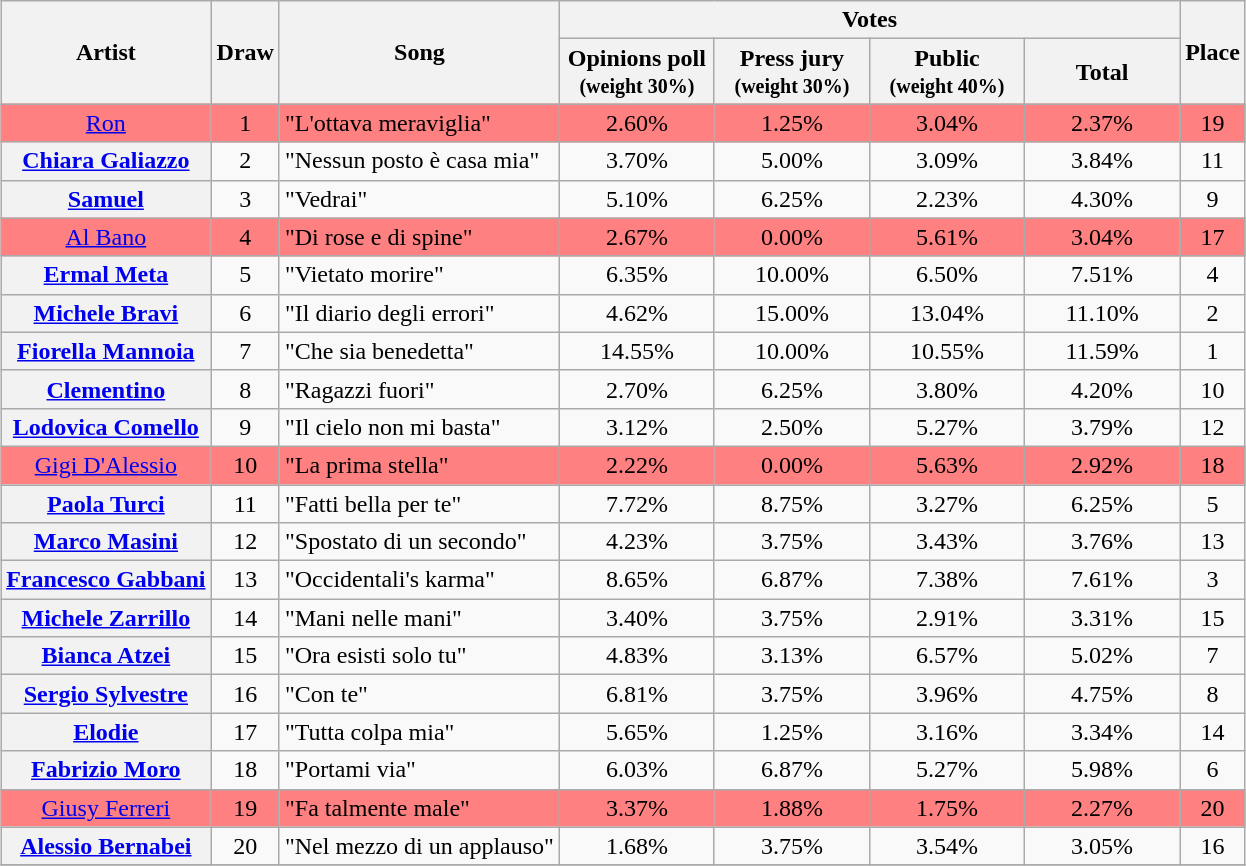<table class="sortable wikitable plainrowheaders" style="margin: 1em auto 1em auto; text-align:center">
<tr>
<th rowspan="2">Artist</th>
<th rowspan="2">Draw</th>
<th rowspan="2">Song</th>
<th colspan="4" class="unsortable">Votes</th>
<th rowspan="2">Place</th>
</tr>
<tr>
<th style="width:6em;">Opinions poll<br><small>(weight 30%)</small></th>
<th style="width:6em;">Press jury<br><small>(weight 30%)</small></th>
<th style="width:6em;">Public<br><small>(weight 40%)</small></th>
<th style="width:6em;">Total</th>
</tr>
<tr style="background:#FE8080">
<td><a href='#'>Ron</a></td>
<td>1</td>
<td align="left">"L'ottava meraviglia"</td>
<td>2.60%</td>
<td>1.25%</td>
<td>3.04%</td>
<td>2.37%</td>
<td>19</td>
</tr>
<tr>
<th scope="row"><a href='#'>Chiara Galiazzo</a></th>
<td>2</td>
<td align="left">"Nessun posto è casa mia"</td>
<td>3.70%</td>
<td>5.00%</td>
<td>3.09%</td>
<td>3.84%</td>
<td>11</td>
</tr>
<tr>
<th scope="row"><a href='#'>Samuel</a></th>
<td>3</td>
<td align="left">"Vedrai"</td>
<td>5.10%</td>
<td>6.25%</td>
<td>2.23%</td>
<td>4.30%</td>
<td>9</td>
</tr>
<tr style="background:#FE8080">
<td><a href='#'>Al Bano</a></td>
<td>4</td>
<td align="left">"Di rose e di spine"</td>
<td>2.67%</td>
<td>0.00%</td>
<td>5.61%</td>
<td>3.04%</td>
<td>17</td>
</tr>
<tr>
<th scope="row"><a href='#'>Ermal Meta</a></th>
<td>5</td>
<td align="left">"Vietato morire"</td>
<td>6.35%</td>
<td>10.00%</td>
<td>6.50%</td>
<td>7.51%</td>
<td>4</td>
</tr>
<tr>
<th scope="row"><a href='#'>Michele Bravi</a></th>
<td>6</td>
<td align="left">"Il diario degli errori"</td>
<td>4.62%</td>
<td>15.00%</td>
<td>13.04%</td>
<td>11.10%</td>
<td>2</td>
</tr>
<tr>
<th scope="row"><a href='#'>Fiorella Mannoia</a></th>
<td>7</td>
<td align="left">"Che sia benedetta"</td>
<td>14.55%</td>
<td>10.00%</td>
<td>10.55%</td>
<td>11.59%</td>
<td>1</td>
</tr>
<tr>
<th scope="row"><a href='#'>Clementino</a></th>
<td>8</td>
<td align="left">"Ragazzi fuori"</td>
<td>2.70%</td>
<td>6.25%</td>
<td>3.80%</td>
<td>4.20%</td>
<td>10</td>
</tr>
<tr>
<th scope="row"><a href='#'>Lodovica Comello</a></th>
<td>9</td>
<td align="left">"Il cielo non mi basta"</td>
<td>3.12%</td>
<td>2.50%</td>
<td>5.27%</td>
<td>3.79%</td>
<td>12</td>
</tr>
<tr style="background:#FE8080">
<td><a href='#'>Gigi D'Alessio</a></td>
<td>10</td>
<td align="left">"La prima stella"</td>
<td>2.22%</td>
<td>0.00%</td>
<td>5.63%</td>
<td>2.92%</td>
<td>18</td>
</tr>
<tr>
<th scope="row"><a href='#'>Paola Turci</a></th>
<td>11</td>
<td align="left">"Fatti bella per te"</td>
<td>7.72%</td>
<td>8.75%</td>
<td>3.27%</td>
<td>6.25%</td>
<td>5</td>
</tr>
<tr>
<th scope="row"><a href='#'>Marco Masini</a></th>
<td>12</td>
<td align="left">"Spostato di un secondo"</td>
<td>4.23%</td>
<td>3.75%</td>
<td>3.43%</td>
<td>3.76%</td>
<td>13</td>
</tr>
<tr>
<th scope="row"><a href='#'>Francesco Gabbani</a></th>
<td>13</td>
<td align="left">"Occidentali's karma"</td>
<td>8.65%</td>
<td>6.87%</td>
<td>7.38%</td>
<td>7.61%</td>
<td>3</td>
</tr>
<tr>
<th scope="row"><a href='#'>Michele Zarrillo</a></th>
<td>14</td>
<td align="left">"Mani nelle mani"</td>
<td>3.40%</td>
<td>3.75%</td>
<td>2.91%</td>
<td>3.31%</td>
<td>15</td>
</tr>
<tr>
<th scope="row"><a href='#'>Bianca Atzei</a></th>
<td>15</td>
<td align="left">"Ora esisti solo tu"</td>
<td>4.83%</td>
<td>3.13%</td>
<td>6.57%</td>
<td>5.02%</td>
<td>7</td>
</tr>
<tr>
<th scope="row"><a href='#'>Sergio Sylvestre</a></th>
<td>16</td>
<td align="left">"Con te"</td>
<td>6.81%</td>
<td>3.75%</td>
<td>3.96%</td>
<td>4.75%</td>
<td>8</td>
</tr>
<tr>
<th scope="row"><a href='#'>Elodie</a></th>
<td>17</td>
<td align="left">"Tutta colpa mia"</td>
<td>5.65%</td>
<td>1.25%</td>
<td>3.16%</td>
<td>3.34%</td>
<td>14</td>
</tr>
<tr>
<th scope="row"><a href='#'>Fabrizio Moro</a></th>
<td>18</td>
<td align="left">"Portami via"</td>
<td>6.03%</td>
<td>6.87%</td>
<td>5.27%</td>
<td>5.98%</td>
<td>6</td>
</tr>
<tr style="background:#FE8080">
<td><a href='#'>Giusy Ferreri</a></td>
<td>19</td>
<td align="left">"Fa talmente male"</td>
<td>3.37%</td>
<td>1.88%</td>
<td>1.75%</td>
<td>2.27%</td>
<td>20</td>
</tr>
<tr>
<th scope="row"><a href='#'>Alessio Bernabei</a></th>
<td>20</td>
<td align="left">"Nel mezzo di un applauso"</td>
<td>1.68%</td>
<td>3.75%</td>
<td>3.54%</td>
<td>3.05%</td>
<td>16</td>
</tr>
<tr>
</tr>
</table>
